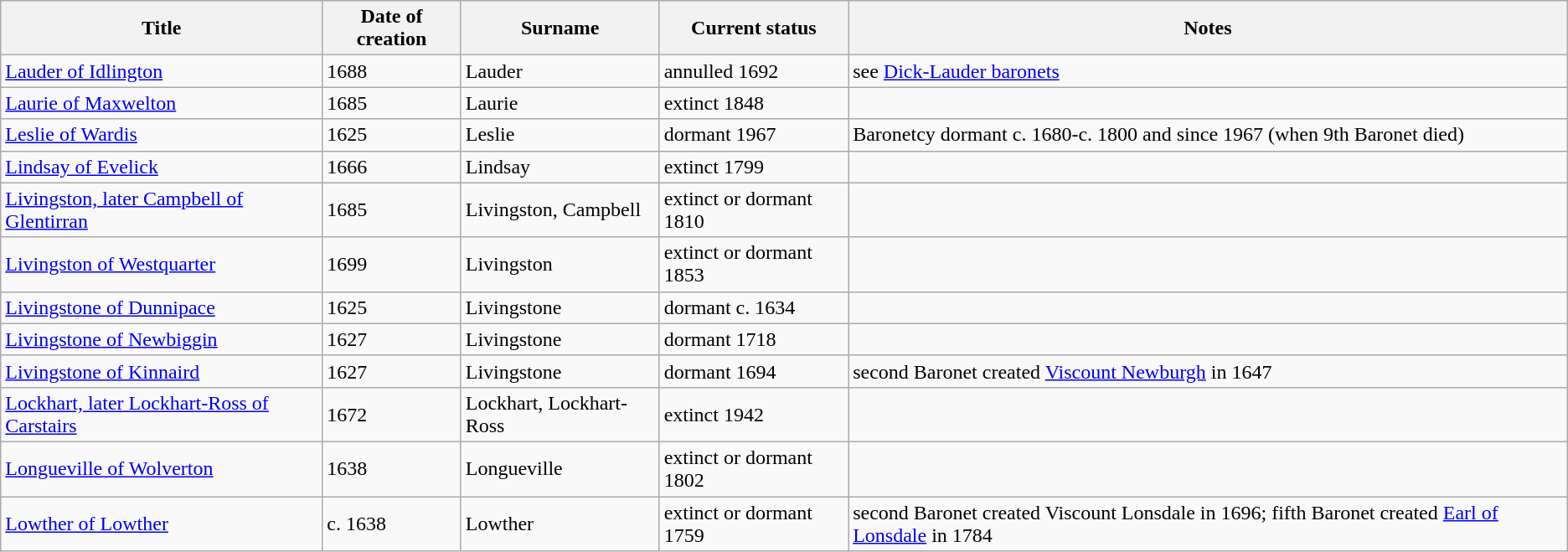<table class="wikitable">
<tr>
<th>Title</th>
<th>Date of creation</th>
<th>Surname</th>
<th>Current status</th>
<th>Notes</th>
</tr>
<tr>
<td><a href='#'>Lauder of Idlington</a></td>
<td>1688</td>
<td>Lauder</td>
<td>annulled 1692</td>
<td>see <a href='#'>Dick-Lauder baronets</a></td>
</tr>
<tr>
<td><a href='#'>Laurie of Maxwelton</a></td>
<td>1685</td>
<td>Laurie</td>
<td>extinct 1848</td>
<td> </td>
</tr>
<tr>
<td><a href='#'>Leslie of Wardis</a></td>
<td>1625</td>
<td>Leslie</td>
<td>dormant 1967</td>
<td>Baronetcy dormant c. 1680-c. 1800 and since 1967 (when 9th Baronet died)</td>
</tr>
<tr>
<td><a href='#'>Lindsay of Evelick</a></td>
<td>1666</td>
<td>Lindsay</td>
<td>extinct 1799</td>
<td> </td>
</tr>
<tr>
<td><a href='#'>Livingston, later Campbell of Glentirran</a></td>
<td>1685</td>
<td>Livingston, Campbell</td>
<td>extinct or dormant 1810</td>
<td> </td>
</tr>
<tr>
<td><a href='#'>Livingston of Westquarter</a></td>
<td>1699</td>
<td>Livingston</td>
<td>extinct or dormant 1853</td>
<td> </td>
</tr>
<tr>
<td><a href='#'>Livingstone of Dunnipace</a></td>
<td>1625</td>
<td>Livingstone</td>
<td>dormant c. 1634</td>
<td> </td>
</tr>
<tr>
<td><a href='#'>Livingstone of Newbiggin</a></td>
<td>1627</td>
<td>Livingstone</td>
<td>dormant 1718</td>
<td> </td>
</tr>
<tr>
<td><a href='#'>Livingstone of Kinnaird</a></td>
<td>1627</td>
<td>Livingstone</td>
<td>dormant 1694</td>
<td>second Baronet created <a href='#'>Viscount Newburgh</a> in 1647</td>
</tr>
<tr>
<td><a href='#'>Lockhart, later Lockhart-Ross of Carstairs</a></td>
<td>1672</td>
<td>Lockhart, Lockhart-Ross</td>
<td>extinct 1942</td>
<td> </td>
</tr>
<tr>
<td><a href='#'>Longueville of Wolverton</a></td>
<td>1638</td>
<td>Longueville</td>
<td>extinct or dormant 1802</td>
<td> </td>
</tr>
<tr>
<td><a href='#'>Lowther of Lowther</a></td>
<td>c. 1638</td>
<td>Lowther</td>
<td>extinct or dormant 1759</td>
<td>second Baronet created Viscount Lonsdale in 1696; fifth Baronet created <a href='#'>Earl of Lonsdale</a> in 1784</td>
</tr>
</table>
